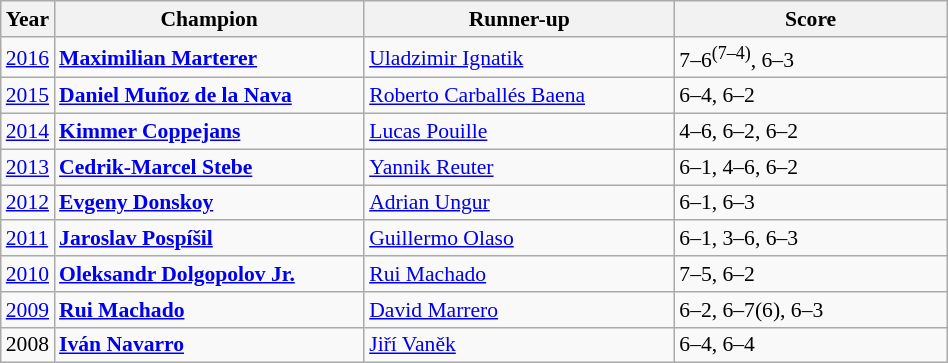<table class="wikitable" style="font-size:90%">
<tr>
<th>Year</th>
<th width="200">Champion</th>
<th width="200">Runner-up</th>
<th width="175">Score</th>
</tr>
<tr>
<td><a href='#'>2016</a></td>
<td> <strong><a href='#'>Maximilian Marterer</a></strong></td>
<td> <a href='#'>Uladzimir Ignatik</a></td>
<td>7–6<sup>(7–4)</sup>, 6–3</td>
</tr>
<tr>
<td><a href='#'>2015</a></td>
<td> <strong><a href='#'>Daniel Muñoz de la Nava</a></strong></td>
<td> <a href='#'>Roberto Carballés Baena</a></td>
<td>6–4, 6–2</td>
</tr>
<tr>
<td><a href='#'>2014</a></td>
<td> <strong><a href='#'>Kimmer Coppejans</a></strong></td>
<td> <a href='#'>Lucas Pouille</a></td>
<td>4–6, 6–2, 6–2</td>
</tr>
<tr>
<td><a href='#'>2013</a></td>
<td> <strong><a href='#'>Cedrik-Marcel Stebe</a></strong></td>
<td> <a href='#'>Yannik Reuter</a></td>
<td>6–1, 4–6, 6–2</td>
</tr>
<tr>
<td><a href='#'>2012</a></td>
<td> <strong><a href='#'>Evgeny Donskoy</a></strong></td>
<td> <a href='#'>Adrian Ungur</a></td>
<td>6–1, 6–3</td>
</tr>
<tr>
<td><a href='#'>2011</a></td>
<td> <strong><a href='#'>Jaroslav Pospíšil</a></strong></td>
<td> <a href='#'>Guillermo Olaso</a></td>
<td>6–1, 3–6, 6–3</td>
</tr>
<tr>
<td><a href='#'>2010</a></td>
<td> <strong><a href='#'>Oleksandr Dolgopolov Jr.</a></strong></td>
<td> <a href='#'>Rui Machado</a></td>
<td>7–5, 6–2</td>
</tr>
<tr>
<td><a href='#'>2009</a></td>
<td> <strong><a href='#'>Rui Machado</a></strong></td>
<td> <a href='#'>David Marrero</a></td>
<td>6–2, 6–7(6), 6–3</td>
</tr>
<tr>
<td>2008</td>
<td> <strong><a href='#'>Iván Navarro</a></strong></td>
<td> <a href='#'>Jiří Vaněk</a></td>
<td>6–4, 6–4</td>
</tr>
</table>
